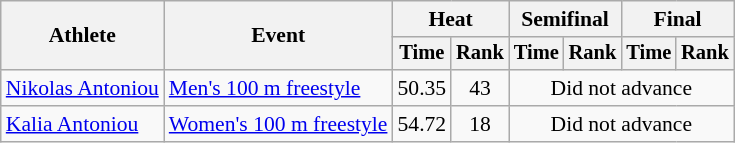<table class=wikitable style="font-size:90%">
<tr>
<th rowspan="2">Athlete</th>
<th rowspan="2">Event</th>
<th colspan="2">Heat</th>
<th colspan="2">Semifinal</th>
<th colspan="2">Final</th>
</tr>
<tr style="font-size:95%">
<th>Time</th>
<th>Rank</th>
<th>Time</th>
<th>Rank</th>
<th>Time</th>
<th>Rank</th>
</tr>
<tr align=center>
<td align=left><a href='#'>Nikolas Antoniou</a></td>
<td align=left><a href='#'>Men's 100 m freestyle</a></td>
<td>50.35</td>
<td>43</td>
<td colspan="4">Did not advance</td>
</tr>
<tr align=center>
<td align=left><a href='#'>Kalia Antoniou</a></td>
<td align=left><a href='#'>Women's 100 m freestyle</a></td>
<td>54.72</td>
<td>18</td>
<td colspan="4">Did not advance</td>
</tr>
</table>
